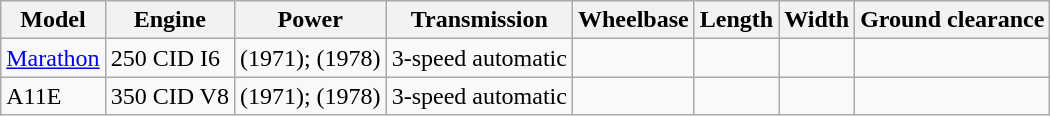<table class="wikitable">
<tr>
<th>Model</th>
<th>Engine</th>
<th>Power</th>
<th>Transmission</th>
<th>Wheelbase</th>
<th>Length</th>
<th>Width</th>
<th>Ground clearance</th>
</tr>
<tr>
<td><a href='#'>Marathon</a></td>
<td>250 CID I6</td>
<td> (1971);  (1978)</td>
<td>3-speed automatic</td>
<td></td>
<td></td>
<td></td>
<td></td>
</tr>
<tr>
<td>A11E</td>
<td>350 CID V8</td>
<td> (1971);  (1978)</td>
<td>3-speed automatic</td>
<td></td>
<td></td>
<td> </td>
<td></td>
</tr>
</table>
